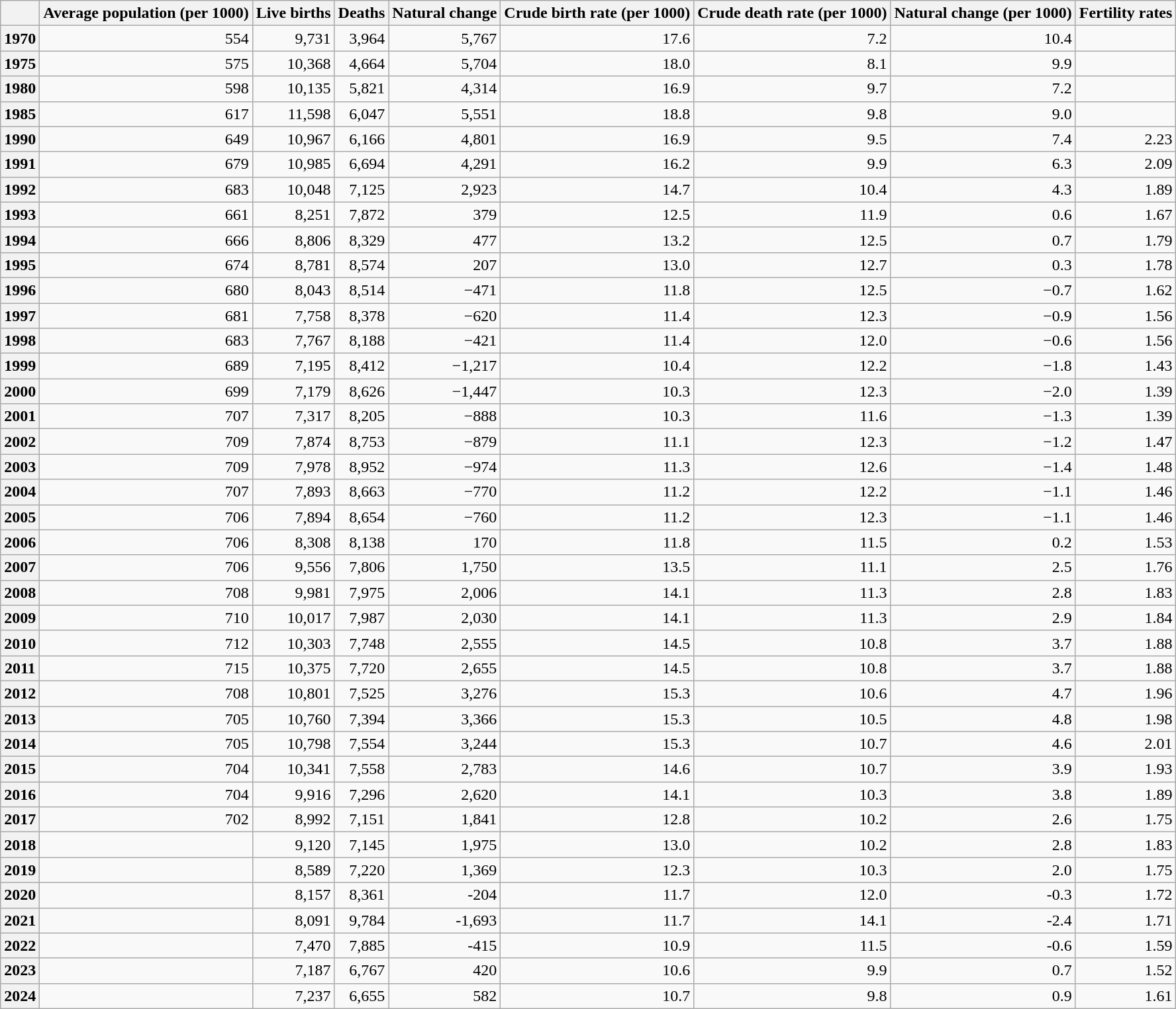<table class="wikitable" style="text-align:right;">
<tr>
<th><br></th>
<th>Average population (per 1000)</th>
<th>Live births</th>
<th>Deaths</th>
<th>Natural change</th>
<th>Crude birth rate (per 1000)</th>
<th>Crude death rate (per 1000)</th>
<th>Natural change (per 1000)</th>
<th>Fertility rates</th>
</tr>
<tr>
<th>1970</th>
<td>554</td>
<td>9,731</td>
<td>3,964</td>
<td>5,767</td>
<td>17.6</td>
<td>7.2</td>
<td>10.4</td>
<td></td>
</tr>
<tr>
<th>1975</th>
<td>575</td>
<td>10,368</td>
<td>4,664</td>
<td>5,704</td>
<td>18.0</td>
<td>8.1</td>
<td>9.9</td>
<td></td>
</tr>
<tr>
<th>1980</th>
<td>598</td>
<td>10,135</td>
<td>5,821</td>
<td>4,314</td>
<td>16.9</td>
<td>9.7</td>
<td>7.2</td>
<td></td>
</tr>
<tr>
<th>1985</th>
<td>617</td>
<td>11,598</td>
<td>6,047</td>
<td>5,551</td>
<td>18.8</td>
<td>9.8</td>
<td>9.0</td>
<td></td>
</tr>
<tr>
<th>1990</th>
<td>649</td>
<td>10,967</td>
<td>6,166</td>
<td>4,801</td>
<td>16.9</td>
<td>9.5</td>
<td>7.4</td>
<td>2.23</td>
</tr>
<tr>
<th>1991</th>
<td>679</td>
<td>10,985</td>
<td>6,694</td>
<td>4,291</td>
<td>16.2</td>
<td>9.9</td>
<td>6.3</td>
<td>2.09</td>
</tr>
<tr>
<th>1992</th>
<td>683</td>
<td>10,048</td>
<td>7,125</td>
<td>2,923</td>
<td>14.7</td>
<td>10.4</td>
<td>4.3</td>
<td>1.89</td>
</tr>
<tr>
<th>1993</th>
<td>661</td>
<td>8,251</td>
<td>7,872</td>
<td>379</td>
<td>12.5</td>
<td>11.9</td>
<td>0.6</td>
<td>1.67</td>
</tr>
<tr>
<th>1994</th>
<td>666</td>
<td>8,806</td>
<td>8,329</td>
<td>477</td>
<td>13.2</td>
<td>12.5</td>
<td>0.7</td>
<td>1.79</td>
</tr>
<tr>
<th>1995</th>
<td>674</td>
<td>8,781</td>
<td>8,574</td>
<td>207</td>
<td>13.0</td>
<td>12.7</td>
<td>0.3</td>
<td>1.78</td>
</tr>
<tr>
<th>1996</th>
<td>680</td>
<td>8,043</td>
<td>8,514</td>
<td>−471</td>
<td>11.8</td>
<td>12.5</td>
<td>−0.7</td>
<td>1.62</td>
</tr>
<tr>
<th>1997</th>
<td>681</td>
<td>7,758</td>
<td>8,378</td>
<td>−620</td>
<td>11.4</td>
<td>12.3</td>
<td>−0.9</td>
<td>1.56</td>
</tr>
<tr>
<th>1998</th>
<td>683</td>
<td>7,767</td>
<td>8,188</td>
<td>−421</td>
<td>11.4</td>
<td>12.0</td>
<td>−0.6</td>
<td>1.56</td>
</tr>
<tr>
<th>1999</th>
<td>689</td>
<td>7,195</td>
<td>8,412</td>
<td>−1,217</td>
<td>10.4</td>
<td>12.2</td>
<td>−1.8</td>
<td>1.43</td>
</tr>
<tr>
<th>2000</th>
<td>699</td>
<td>7,179</td>
<td>8,626</td>
<td>−1,447</td>
<td>10.3</td>
<td>12.3</td>
<td>−2.0</td>
<td>1.39</td>
</tr>
<tr>
<th>2001</th>
<td>707</td>
<td>7,317</td>
<td>8,205</td>
<td>−888</td>
<td>10.3</td>
<td>11.6</td>
<td>−1.3</td>
<td>1.39</td>
</tr>
<tr>
<th>2002</th>
<td>709</td>
<td>7,874</td>
<td>8,753</td>
<td>−879</td>
<td>11.1</td>
<td>12.3</td>
<td>−1.2</td>
<td>1.47</td>
</tr>
<tr>
<th>2003</th>
<td>709</td>
<td>7,978</td>
<td>8,952</td>
<td>−974</td>
<td>11.3</td>
<td>12.6</td>
<td>−1.4</td>
<td>1.48</td>
</tr>
<tr>
<th>2004</th>
<td>707</td>
<td>7,893</td>
<td>8,663</td>
<td>−770</td>
<td>11.2</td>
<td>12.2</td>
<td>−1.1</td>
<td>1.46</td>
</tr>
<tr>
<th>2005</th>
<td>706</td>
<td>7,894</td>
<td>8,654</td>
<td>−760</td>
<td>11.2</td>
<td>12.3</td>
<td>−1.1</td>
<td>1.46</td>
</tr>
<tr>
<th>2006</th>
<td>706</td>
<td>8,308</td>
<td>8,138</td>
<td>170</td>
<td>11.8</td>
<td>11.5</td>
<td>0.2</td>
<td>1.53</td>
</tr>
<tr>
<th>2007</th>
<td>706</td>
<td>9,556</td>
<td>7,806</td>
<td>1,750</td>
<td>13.5</td>
<td>11.1</td>
<td>2.5</td>
<td>1.76</td>
</tr>
<tr>
<th>2008</th>
<td>708</td>
<td>9,981</td>
<td>7,975</td>
<td>2,006</td>
<td>14.1</td>
<td>11.3</td>
<td>2.8</td>
<td>1.83</td>
</tr>
<tr>
<th>2009</th>
<td>710</td>
<td>10,017</td>
<td>7,987</td>
<td>2,030</td>
<td>14.1</td>
<td>11.3</td>
<td>2.9</td>
<td>1.84</td>
</tr>
<tr>
<th>2010</th>
<td>712</td>
<td>10,303</td>
<td>7,748</td>
<td>2,555</td>
<td>14.5</td>
<td>10.8</td>
<td>3.7</td>
<td>1.88</td>
</tr>
<tr>
<th>2011</th>
<td>715</td>
<td>10,375</td>
<td>7,720</td>
<td>2,655</td>
<td>14.5</td>
<td>10.8</td>
<td>3.7</td>
<td>1.88</td>
</tr>
<tr>
<th>2012</th>
<td>708</td>
<td>10,801</td>
<td>7,525</td>
<td>3,276</td>
<td>15.3</td>
<td>10.6</td>
<td>4.7</td>
<td>1.96</td>
</tr>
<tr>
<th>2013</th>
<td>705</td>
<td>10,760</td>
<td>7,394</td>
<td>3,366</td>
<td>15.3</td>
<td>10.5</td>
<td>4.8</td>
<td>1.98</td>
</tr>
<tr>
<th>2014</th>
<td>705</td>
<td>10,798</td>
<td>7,554</td>
<td>3,244</td>
<td>15.3</td>
<td>10.7</td>
<td>4.6</td>
<td>2.01</td>
</tr>
<tr>
<th>2015</th>
<td>704</td>
<td>10,341</td>
<td>7,558</td>
<td>2,783</td>
<td>14.6</td>
<td>10.7</td>
<td>3.9</td>
<td>1.93</td>
</tr>
<tr>
<th>2016</th>
<td>704</td>
<td>9,916</td>
<td>7,296</td>
<td>2,620</td>
<td>14.1</td>
<td>10.3</td>
<td>3.8</td>
<td>1.89</td>
</tr>
<tr>
<th>2017</th>
<td>702</td>
<td>8,992</td>
<td>7,151</td>
<td>1,841</td>
<td>12.8</td>
<td>10.2</td>
<td>2.6</td>
<td>1.75</td>
</tr>
<tr>
<th>2018</th>
<td></td>
<td>9,120</td>
<td>7,145</td>
<td>1,975</td>
<td>13.0</td>
<td>10.2</td>
<td>2.8</td>
<td>1.83</td>
</tr>
<tr>
<th>2019</th>
<td></td>
<td>8,589</td>
<td>7,220</td>
<td>1,369</td>
<td>12.3</td>
<td>10.3</td>
<td>2.0</td>
<td>1.75</td>
</tr>
<tr>
<th>2020</th>
<td></td>
<td>8,157</td>
<td>8,361</td>
<td>-204</td>
<td>11.7</td>
<td>12.0</td>
<td>-0.3</td>
<td>1.72</td>
</tr>
<tr>
<th>2021</th>
<td></td>
<td>8,091</td>
<td>9,784</td>
<td>-1,693</td>
<td>11.7</td>
<td>14.1</td>
<td>-2.4</td>
<td>1.71</td>
</tr>
<tr>
<th>2022</th>
<td></td>
<td>7,470</td>
<td>7,885</td>
<td>-415</td>
<td>10.9</td>
<td>11.5</td>
<td>-0.6</td>
<td>1.59</td>
</tr>
<tr>
<th>2023</th>
<td></td>
<td>7,187</td>
<td>6,767</td>
<td>420</td>
<td>10.6</td>
<td>9.9</td>
<td>0.7</td>
<td>1.52</td>
</tr>
<tr>
<th>2024</th>
<td></td>
<td>7,237</td>
<td>6,655</td>
<td>582</td>
<td>10.7</td>
<td>9.8</td>
<td>0.9</td>
<td>1.61</td>
</tr>
</table>
